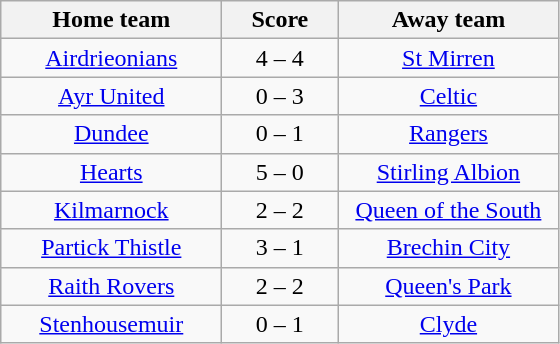<table class="wikitable" style="text-align: center">
<tr>
<th width=140>Home team</th>
<th width=70>Score</th>
<th width=140>Away team</th>
</tr>
<tr>
<td><a href='#'>Airdrieonians</a></td>
<td>4 – 4</td>
<td><a href='#'>St Mirren</a></td>
</tr>
<tr>
<td><a href='#'>Ayr United</a></td>
<td>0 – 3</td>
<td><a href='#'>Celtic</a></td>
</tr>
<tr>
<td><a href='#'>Dundee</a></td>
<td>0 – 1</td>
<td><a href='#'>Rangers</a></td>
</tr>
<tr>
<td><a href='#'>Hearts</a></td>
<td>5 – 0</td>
<td><a href='#'>Stirling Albion</a></td>
</tr>
<tr>
<td><a href='#'>Kilmarnock</a></td>
<td>2 – 2</td>
<td><a href='#'>Queen of the South</a></td>
</tr>
<tr>
<td><a href='#'>Partick Thistle</a></td>
<td>3 – 1</td>
<td><a href='#'>Brechin City</a></td>
</tr>
<tr>
<td><a href='#'>Raith Rovers</a></td>
<td>2 – 2</td>
<td><a href='#'>Queen's Park</a></td>
</tr>
<tr>
<td><a href='#'>Stenhousemuir</a></td>
<td>0 – 1</td>
<td><a href='#'>Clyde</a></td>
</tr>
</table>
